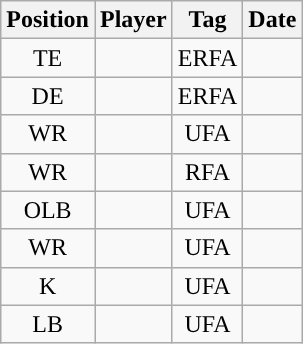<table class="wikitable sortable" style="text-align:center">
<tr>
<th>Position</th>
<th>Player</th>
<th>Tag</th>
<th>Date</th>
</tr>
<tr>
<td>TE</td>
<td></td>
<td>ERFA</td>
<td></td>
</tr>
<tr>
<td>DE</td>
<td></td>
<td>ERFA</td>
<td></td>
</tr>
<tr>
<td>WR</td>
<td></td>
<td>UFA</td>
<td></td>
</tr>
<tr>
<td>WR</td>
<td></td>
<td>RFA</td>
<td></td>
</tr>
<tr>
<td>OLB</td>
<td></td>
<td>UFA</td>
<td></td>
</tr>
<tr>
<td>WR</td>
<td></td>
<td>UFA</td>
<td></td>
</tr>
<tr>
<td>K</td>
<td></td>
<td>UFA</td>
<td></td>
</tr>
<tr>
<td>LB</td>
<td></td>
<td>UFA</td>
<td></td>
</tr>
</table>
